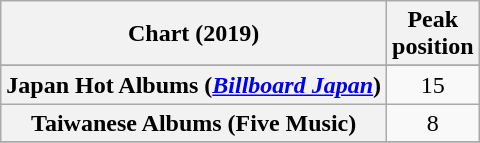<table class="wikitable plainrowheaders" style="text-align:center">
<tr>
<th scope="col">Chart (2019)</th>
<th scope="col">Peak<br>position</th>
</tr>
<tr>
</tr>
<tr>
<th scope="row">Japan Hot Albums (<em><a href='#'>Billboard Japan</a></em>)</th>
<td>15</td>
</tr>
<tr>
<th scope="row">Taiwanese Albums (Five Music)</th>
<td>8</td>
</tr>
<tr>
</tr>
</table>
